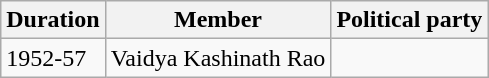<table class="wikitable sortable">
<tr>
<th>Duration</th>
<th>Member</th>
<th colspan="2">Political party</th>
</tr>
<tr>
<td>1952-57</td>
<td>Vaidya Kashinath Rao</td>
<td></td>
</tr>
</table>
